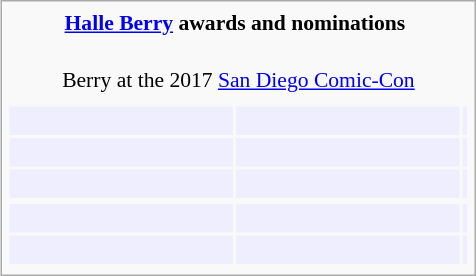<table class="infobox" style="width:22em; text-align:left; font-size:90%; vertical-align:middle; background:#white;">
<tr>
<th colspan="2" style="text-align:center;"><strong><a href='#'>Halle Berry</a> awards and nominations</strong></th>
</tr>
<tr>
<td colspan=3 style="text-align:center;"><br>Berry at the 2017 <a href='#'>San Diego Comic-Con</a></td>
</tr>
<tr>
<td colspan=3></td>
</tr>
<tr>
</tr>
<tr bgcolor=#eeeeff>
<td align="center"><br></td>
<td></td>
<td></td>
</tr>
<tr bgcolor=#eeeeff>
<td align="center"><br></td>
<td></td>
<td></td>
</tr>
<tr bgcolor=#eeeeff>
<td align=center><br></td>
<td></td>
<td></td>
</tr>
<tr>
</tr>
<tr bgcolor=#eeeeff>
<td align="center"><br></td>
<td></td>
<td></td>
</tr>
<tr bgcolor=#eeeeff>
<td align="center"><br></td>
<td></td>
<td></td>
</tr>
<tr>
</tr>
</table>
